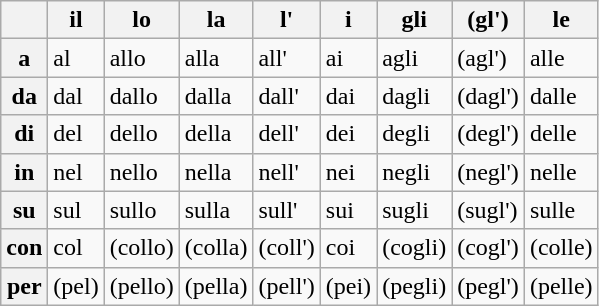<table class="wikitable">
<tr>
<th></th>
<th>il</th>
<th>lo</th>
<th>la</th>
<th>l'</th>
<th>i</th>
<th>gli</th>
<th>(gl')</th>
<th>le</th>
</tr>
<tr>
<th>a</th>
<td>al</td>
<td>allo</td>
<td>alla</td>
<td>all'</td>
<td>ai</td>
<td>agli</td>
<td>(agl')</td>
<td>alle</td>
</tr>
<tr>
<th>da</th>
<td>dal</td>
<td>dallo</td>
<td>dalla</td>
<td>dall'</td>
<td>dai</td>
<td>dagli</td>
<td>(dagl')</td>
<td>dalle</td>
</tr>
<tr>
<th>di</th>
<td>del</td>
<td>dello</td>
<td>della</td>
<td>dell'</td>
<td>dei</td>
<td>degli</td>
<td>(degl')</td>
<td>delle</td>
</tr>
<tr>
<th>in</th>
<td>nel</td>
<td>nello</td>
<td>nella</td>
<td>nell'</td>
<td>nei</td>
<td>negli</td>
<td>(negl')</td>
<td>nelle</td>
</tr>
<tr>
<th>su</th>
<td>sul</td>
<td>sullo</td>
<td>sulla</td>
<td>sull'</td>
<td>sui</td>
<td>sugli</td>
<td>(sugl')</td>
<td>sulle</td>
</tr>
<tr>
<th>con</th>
<td>col</td>
<td>(collo)</td>
<td>(colla)</td>
<td>(coll')</td>
<td>coi</td>
<td>(cogli)</td>
<td>(cogl')</td>
<td>(colle)</td>
</tr>
<tr>
<th>per</th>
<td>(pel)</td>
<td>(pello)</td>
<td>(pella)</td>
<td>(pell')</td>
<td>(pei)</td>
<td>(pegli)</td>
<td>(pegl')</td>
<td>(pelle)</td>
</tr>
</table>
